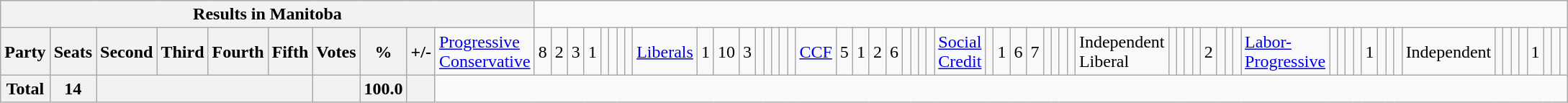<table class="wikitable">
<tr>
<th colspan=11>Results in Manitoba</th>
</tr>
<tr>
<th colspan=2>Party</th>
<th>Seats</th>
<th>Second</th>
<th>Third</th>
<th>Fourth</th>
<th>Fifth</th>
<th>Votes</th>
<th>%</th>
<th>+/-<br></th>
<td><a href='#'>Progressive Conservative</a></td>
<td align="right">8</td>
<td align="right">2</td>
<td align="right">3</td>
<td align="right">1</td>
<td align="right"></td>
<td align="right"></td>
<td align="right"></td>
<td align="right"><br></td>
<td><a href='#'>Liberals</a></td>
<td align="right">1</td>
<td align="right">10</td>
<td align="right">3</td>
<td align="right"></td>
<td align="right"></td>
<td align="right"></td>
<td align="right"></td>
<td align="right"><br></td>
<td><a href='#'>CCF</a></td>
<td align="right">5</td>
<td align="right">1</td>
<td align="right">2</td>
<td align="right">6</td>
<td align="right"></td>
<td align="right"></td>
<td align="right"></td>
<td align="right"><br></td>
<td><a href='#'>Social Credit</a></td>
<td align="right"></td>
<td align="right">1</td>
<td align="right">6</td>
<td align="right">7</td>
<td align="right"></td>
<td align="right"></td>
<td align="right"></td>
<td align="right"><br></td>
<td>Independent Liberal</td>
<td align="right"></td>
<td align="right"></td>
<td align="right"></td>
<td align="right"></td>
<td align="right">2</td>
<td align="right"></td>
<td align="right"></td>
<td align="right"><br></td>
<td><a href='#'>Labor-Progressive</a></td>
<td align="right"></td>
<td align="right"></td>
<td align="right"></td>
<td align="right"></td>
<td align="right">1</td>
<td align="right"></td>
<td align="right"></td>
<td align="right"><br></td>
<td>Independent</td>
<td align="right"></td>
<td align="right"></td>
<td align="right"></td>
<td align="right"></td>
<td align="right">1</td>
<td align="right"></td>
<td align="right"></td>
<td align="right"></td>
</tr>
<tr>
<th colspan="2">Total</th>
<th>14</th>
<th colspan="4"></th>
<th></th>
<th>100.0</th>
<th></th>
</tr>
</table>
